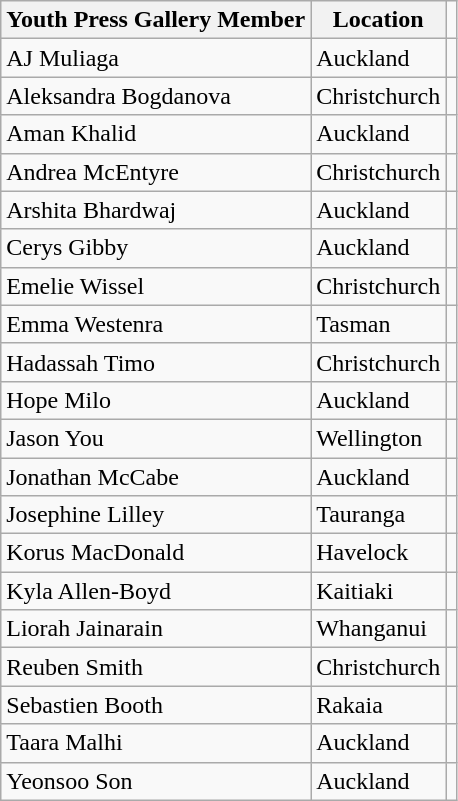<table class="wikitable sortable collapsible collapsed">
<tr>
<th scope="col">Youth Press Gallery Member</th>
<th scope="col">Location</th>
</tr>
<tr>
<td>AJ Muliaga</td>
<td>Auckland</td>
<td></td>
</tr>
<tr>
<td>Aleksandra Bogdanova</td>
<td>Christchurch</td>
<td></td>
</tr>
<tr>
<td>Aman Khalid</td>
<td>Auckland</td>
<td></td>
</tr>
<tr>
<td>Andrea McEntyre</td>
<td>Christchurch</td>
<td></td>
</tr>
<tr>
<td>Arshita Bhardwaj</td>
<td>Auckland</td>
<td></td>
</tr>
<tr>
<td>Cerys Gibby</td>
<td>Auckland</td>
<td></td>
</tr>
<tr>
<td>Emelie Wissel</td>
<td>Christchurch</td>
<td></td>
</tr>
<tr>
<td>Emma Westenra</td>
<td>Tasman</td>
<td></td>
</tr>
<tr>
<td>Hadassah Timo</td>
<td>Christchurch</td>
<td></td>
</tr>
<tr>
<td>Hope Milo</td>
<td>Auckland</td>
<td></td>
</tr>
<tr>
<td>Jason You</td>
<td>Wellington</td>
<td></td>
</tr>
<tr>
<td>Jonathan McCabe</td>
<td>Auckland</td>
<td></td>
</tr>
<tr>
<td>Josephine Lilley</td>
<td>Tauranga</td>
<td></td>
</tr>
<tr>
<td>Korus MacDonald</td>
<td>Havelock</td>
<td></td>
</tr>
<tr>
<td>Kyla Allen-Boyd</td>
<td>Kaitiaki</td>
<td></td>
</tr>
<tr>
<td>Liorah Jainarain</td>
<td>Whanganui</td>
<td></td>
</tr>
<tr>
<td>Reuben Smith</td>
<td>Christchurch</td>
<td></td>
</tr>
<tr>
<td>Sebastien Booth</td>
<td>Rakaia</td>
<td></td>
</tr>
<tr>
<td>Taara Malhi</td>
<td>Auckland</td>
<td></td>
</tr>
<tr>
<td>Yeonsoo Son</td>
<td>Auckland</td>
<td></td>
</tr>
</table>
